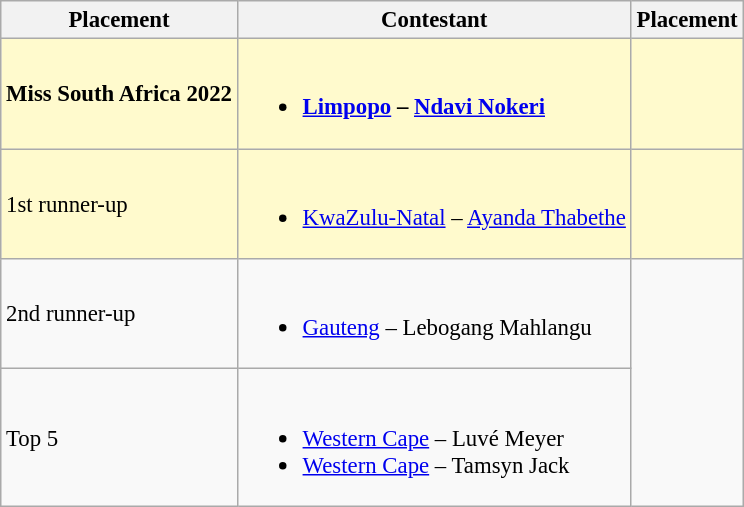<table class="wikitable sortable" style="font-size: 95%;">
<tr>
<th>Placement</th>
<th>Contestant</th>
<th>Placement</th>
</tr>
<tr style="background:#FFFACD;">
<td><strong>Miss South Africa 2022</strong></td>
<td><br><ul><li><strong><a href='#'>Limpopo</a> – <a href='#'>Ndavi Nokeri</a></strong></li></ul></td>
<td></td>
</tr>
<tr style="background:#FFFACD;">
<td>1st runner-up</td>
<td><br><ul><li><a href='#'>KwaZulu-Natal</a> – <a href='#'> Ayanda Thabethe</a></li></ul></td>
<td></td>
</tr>
<tr>
<td>2nd runner-up</td>
<td><br><ul><li><a href='#'>Gauteng</a> – Lebogang Mahlangu</li></ul></td>
</tr>
<tr>
<td>Top 5</td>
<td><br><ul><li><a href='#'>Western Cape</a> – Luvé Meyer</li><li><a href='#'>Western Cape</a> – Tamsyn Jack</li></ul></td>
</tr>
</table>
